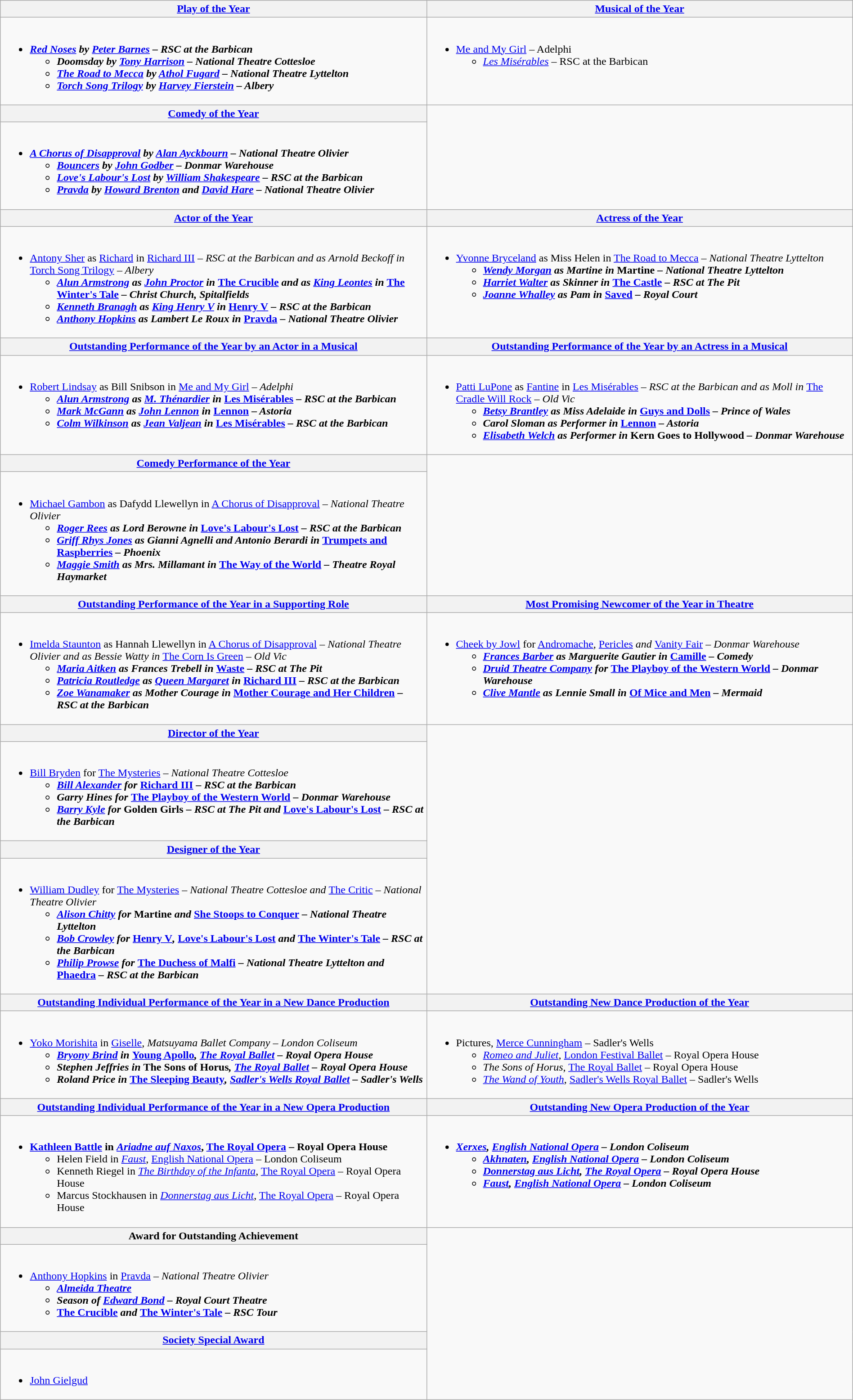<table class=wikitable width="100%">
<tr>
<th width="50%"><a href='#'>Play of the Year</a></th>
<th width="50%"><a href='#'>Musical of the Year</a></th>
</tr>
<tr>
<td valign="top"><br><ul><li><strong><em><a href='#'>Red Noses</a><em> by <a href='#'>Peter Barnes</a> – RSC at the Barbican<strong><ul><li></em>Doomsday<em> by <a href='#'>Tony Harrison</a> – National Theatre Cottesloe</li><li></em><a href='#'>The Road to Mecca</a><em> by <a href='#'>Athol Fugard</a> – National Theatre Lyttelton</li><li></em><a href='#'>Torch Song Trilogy</a><em> by <a href='#'>Harvey Fierstein</a> – Albery</li></ul></li></ul></td>
<td valign="top"><br><ul><li></em></strong><a href='#'>Me and My Girl</a></em> – Adelphi</strong><ul><li><em><a href='#'>Les Misérables</a></em> – RSC at the Barbican</li></ul></li></ul></td>
</tr>
<tr>
<th colspan=1><a href='#'>Comedy of the Year</a></th>
</tr>
<tr>
<td><br><ul><li><strong><em><a href='#'>A Chorus of Disapproval</a><em> by <a href='#'>Alan Ayckbourn</a> – National Theatre Olivier<strong><ul><li></em><a href='#'>Bouncers</a><em> by <a href='#'>John Godber</a> – Donmar Warehouse</li><li></em><a href='#'>Love's Labour's Lost</a><em> by <a href='#'>William Shakespeare</a> – RSC at the Barbican</li><li></em><a href='#'>Pravda</a><em> by <a href='#'>Howard Brenton</a> and <a href='#'>David Hare</a> – National Theatre Olivier</li></ul></li></ul></td>
</tr>
<tr>
<th style="width="50%"><a href='#'>Actor of the Year</a></th>
<th style="width="50%"><a href='#'>Actress of the Year</a></th>
</tr>
<tr>
<td valign="top"><br><ul><li></strong><a href='#'>Antony Sher</a> as <a href='#'>Richard</a> in </em><a href='#'>Richard III</a><em> – RSC at the Barbican and as Arnold Beckoff in </em><a href='#'>Torch Song Trilogy</a><em> – Albery<strong><ul><li><a href='#'>Alun Armstrong</a> as <a href='#'>John Proctor</a> in </em><a href='#'>The Crucible</a><em> and as <a href='#'>King Leontes</a> in </em><a href='#'>The Winter's Tale</a><em> – Christ Church, Spitalfields</li><li><a href='#'>Kenneth Branagh</a> as <a href='#'>King Henry V</a> in </em><a href='#'>Henry V</a><em> – RSC at the Barbican</li><li><a href='#'>Anthony Hopkins</a> as Lambert Le Roux in </em><a href='#'>Pravda</a><em> – National Theatre Olivier</li></ul></li></ul></td>
<td valign="top"><br><ul><li></strong><a href='#'>Yvonne Bryceland</a> as Miss Helen in </em><a href='#'>The Road to Mecca</a><em> – National Theatre Lyttelton<strong><ul><li><a href='#'>Wendy Morgan</a> as Martine in </em>Martine<em> – National Theatre Lyttelton</li><li><a href='#'>Harriet Walter</a> as Skinner in </em><a href='#'>The Castle</a><em> – RSC at The Pit</li><li><a href='#'>Joanne Whalley</a> as Pam in </em><a href='#'>Saved</a><em> – Royal Court</li></ul></li></ul></td>
</tr>
<tr>
<th style="width="50%"><a href='#'>Outstanding Performance of the Year by an Actor in a Musical</a></th>
<th style="width="50%"><a href='#'>Outstanding Performance of the Year by an Actress in a Musical</a></th>
</tr>
<tr>
<td valign="top"><br><ul><li></strong><a href='#'>Robert Lindsay</a> as Bill Snibson in </em><a href='#'>Me and My Girl</a><em> – Adelphi<strong><ul><li><a href='#'>Alun Armstrong</a> as <a href='#'>M. Thénardier</a> in </em><a href='#'>Les Misérables</a><em> – RSC at the Barbican</li><li><a href='#'>Mark McGann</a> as <a href='#'>John Lennon</a> in </em><a href='#'>Lennon</a><em> – Astoria</li><li><a href='#'>Colm Wilkinson</a> as <a href='#'>Jean Valjean</a> in </em><a href='#'>Les Misérables</a><em> – RSC at the Barbican</li></ul></li></ul></td>
<td valign="top"><br><ul><li></strong><a href='#'>Patti LuPone</a> as <a href='#'>Fantine</a> in </em><a href='#'>Les Misérables</a><em> – RSC at the Barbican and as Moll in </em><a href='#'>The Cradle Will Rock</a><em> – Old Vic<strong><ul><li><a href='#'>Betsy Brantley</a> as Miss Adelaide in </em><a href='#'>Guys and Dolls</a><em> – Prince of Wales</li><li>Carol Sloman as Performer in </em><a href='#'>Lennon</a><em> – Astoria</li><li><a href='#'>Elisabeth Welch</a> as Performer in </em>Kern Goes to Hollywood<em> – Donmar Warehouse</li></ul></li></ul></td>
</tr>
<tr>
<th colspan=1><a href='#'>Comedy Performance of the Year</a></th>
</tr>
<tr>
<td><br><ul><li></strong><a href='#'>Michael Gambon</a> as Dafydd Llewellyn in </em><a href='#'>A Chorus of Disapproval</a><em> – National Theatre Olivier<strong><ul><li><a href='#'>Roger Rees</a> as Lord Berowne in </em><a href='#'>Love's Labour's Lost</a><em> – RSC at the Barbican</li><li><a href='#'>Griff Rhys Jones</a> as Gianni Agnelli and Antonio Berardi in </em><a href='#'>Trumpets and Raspberries</a><em> – Phoenix</li><li><a href='#'>Maggie Smith</a> as Mrs. Millamant in </em><a href='#'>The Way of the World</a><em> – Theatre Royal Haymarket</li></ul></li></ul></td>
</tr>
<tr>
<th colspan=1><a href='#'>Outstanding Performance of the Year in a Supporting Role</a></th>
<th colspan=1><a href='#'>Most Promising Newcomer of the Year in Theatre</a></th>
</tr>
<tr>
<td valign="top"><br><ul><li></strong><a href='#'>Imelda Staunton</a> as Hannah Llewellyn in </em><a href='#'>A Chorus of Disapproval</a><em> – National Theatre Olivier and as Bessie Watty in </em><a href='#'>The Corn Is Green</a><em> – Old Vic<strong><ul><li><a href='#'>Maria Aitken</a> as Frances Trebell in </em><a href='#'>Waste</a><em> – RSC at The Pit</li><li><a href='#'>Patricia Routledge</a> as <a href='#'>Queen Margaret</a> in </em><a href='#'>Richard III</a><em> – RSC at the Barbican</li><li><a href='#'>Zoe Wanamaker</a> as Mother Courage in </em><a href='#'>Mother Courage and Her Children</a><em> – RSC at the Barbican</li></ul></li></ul></td>
<td valign="top"><br><ul><li></strong><a href='#'>Cheek by Jowl</a> for </em><a href='#'>Andromache</a><em>, </em><a href='#'>Pericles</a><em> and </em><a href='#'>Vanity Fair</a><em> – Donmar Warehouse<strong><ul><li><a href='#'>Frances Barber</a> as Marguerite Gautier in </em><a href='#'>Camille</a><em> – Comedy</li><li><a href='#'>Druid Theatre Company</a> for </em><a href='#'>The Playboy of the Western World</a><em> – Donmar Warehouse</li><li><a href='#'>Clive Mantle</a> as Lennie Small in </em><a href='#'>Of Mice and Men</a><em> – Mermaid</li></ul></li></ul></td>
</tr>
<tr>
<th colspan=1><a href='#'>Director of the Year</a></th>
</tr>
<tr>
<td><br><ul><li></strong><a href='#'>Bill Bryden</a> for </em><a href='#'>The Mysteries</a><em> – National Theatre Cottesloe<strong><ul><li><a href='#'>Bill Alexander</a> for </em><a href='#'>Richard III</a><em> – RSC at the Barbican</li><li>Garry Hines for </em><a href='#'>The Playboy of the Western World</a><em> – Donmar Warehouse</li><li><a href='#'>Barry Kyle</a> for </em>Golden Girls<em> – RSC at The Pit and </em><a href='#'>Love's Labour's Lost</a><em> – RSC at the Barbican</li></ul></li></ul></td>
</tr>
<tr>
<th colspan=1><a href='#'>Designer of the Year</a></th>
</tr>
<tr>
<td><br><ul><li></strong><a href='#'>William Dudley</a> for </em><a href='#'>The Mysteries</a><em> – National Theatre Cottesloe and </em><a href='#'>The Critic</a><em> – National Theatre Olivier<strong><ul><li><a href='#'>Alison Chitty</a> for </em>Martine<em> and </em><a href='#'>She Stoops to Conquer</a><em> – National Theatre Lyttelton</li><li><a href='#'>Bob Crowley</a> for </em><a href='#'>Henry V</a><em>, </em><a href='#'>Love's Labour's Lost</a><em> and </em><a href='#'>The Winter's Tale</a><em> – RSC at the Barbican</li><li><a href='#'>Philip Prowse</a> for </em><a href='#'>The Duchess of Malfi</a><em> – National Theatre Lyttelton and </em><a href='#'>Phaedra</a><em> – RSC at the Barbican</li></ul></li></ul></td>
</tr>
<tr>
<th style="width="50%"><a href='#'>Outstanding Individual Performance of the Year in a New Dance Production</a></th>
<th style="width="50%"><a href='#'>Outstanding New Dance Production of the Year</a></th>
</tr>
<tr>
<td valign="top"><br><ul><li></strong><a href='#'>Yoko Morishita</a> in </em><a href='#'>Giselle</a><em>, Matsuyama Ballet Company – London Coliseum<strong><ul><li><a href='#'>Bryony Brind</a> in </em><a href='#'>Young Apollo</a><em>, <a href='#'>The Royal Ballet</a> – Royal Opera House</li><li>Stephen Jeffries in </em>The Sons of Horus<em>, <a href='#'>The Royal Ballet</a> – Royal Opera House</li><li>Roland Price in </em><a href='#'>The Sleeping Beauty</a><em>, <a href='#'>Sadler's Wells Royal Ballet</a> – Sadler's Wells</li></ul></li></ul></td>
<td valign="top"><br><ul><li></em></strong>Pictures</em>, <a href='#'>Merce Cunningham</a> – Sadler's Wells</strong><ul><li><em><a href='#'>Romeo and Juliet</a></em>, <a href='#'>London Festival Ballet</a> – Royal Opera House</li><li><em>The Sons of Horus</em>, <a href='#'>The Royal Ballet</a> – Royal Opera House</li><li><em><a href='#'>The Wand of Youth</a></em>, <a href='#'>Sadler's Wells Royal Ballet</a> – Sadler's Wells</li></ul></li></ul></td>
</tr>
<tr>
<th style="width="50%"><a href='#'>Outstanding Individual Performance of the Year in a New Opera Production</a></th>
<th style="width="50%"><a href='#'>Outstanding New Opera Production of the Year</a></th>
</tr>
<tr>
<td valign="top"><br><ul><li><strong><a href='#'>Kathleen Battle</a> in <em><a href='#'>Ariadne auf Naxos</a></em>, <a href='#'>The Royal Opera</a> – Royal Opera House</strong><ul><li>Helen Field in <em><a href='#'>Faust</a></em>, <a href='#'>English National Opera</a> – London Coliseum</li><li>Kenneth Riegel in <em><a href='#'>The Birthday of the Infanta</a></em>, <a href='#'>The Royal Opera</a> – Royal Opera House</li><li>Marcus Stockhausen in <em><a href='#'>Donnerstag aus Licht</a></em>, <a href='#'>The Royal Opera</a> – Royal Opera House</li></ul></li></ul></td>
<td valign="top"><br><ul><li><strong><em><a href='#'>Xerxes</a><em>, <a href='#'>English National Opera</a> – London Coliseum<strong><ul><li></em><a href='#'>Akhnaten</a><em>, <a href='#'>English National Opera</a> – London Coliseum</li><li></em><a href='#'>Donnerstag aus Licht</a><em>, <a href='#'>The Royal Opera</a> – Royal Opera House</li><li></em><a href='#'>Faust</a><em>, <a href='#'>English National Opera</a> – London Coliseum</li></ul></li></ul></td>
</tr>
<tr>
<th colspan=1>Award for Outstanding Achievement</th>
</tr>
<tr>
<td><br><ul><li></strong><a href='#'>Anthony Hopkins</a> in </em><a href='#'>Pravda</a><em> – National Theatre Olivier<strong><ul><li><a href='#'>Almeida Theatre</a></li><li>Season of <a href='#'>Edward Bond</a> – Royal Court Theatre</li><li></em><a href='#'>The Crucible</a><em> and </em><a href='#'>The Winter's Tale</a><em> – RSC Tour</li></ul></li></ul></td>
</tr>
<tr>
<th colspan=1><a href='#'>Society Special Award</a></th>
</tr>
<tr>
<td><br><ul><li></strong><a href='#'>John Gielgud</a><strong></li></ul></td>
</tr>
</table>
